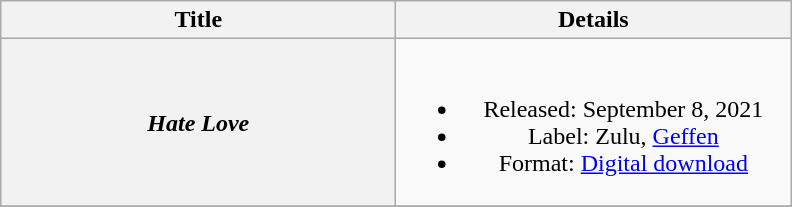<table class="wikitable plainrowheaders" style="text-align:center;">
<tr>
<th scope="col" style="width:16em;">Title</th>
<th scope="col" style="width:16em;">Details</th>
</tr>
<tr>
<th scope="row"><em>Hate Love</em></th>
<td><br><ul><li>Released: September 8, 2021</li><li>Label: Zulu, <a href='#'>Geffen</a></li><li>Format: <a href='#'>Digital download</a></li></ul></td>
</tr>
<tr>
</tr>
</table>
